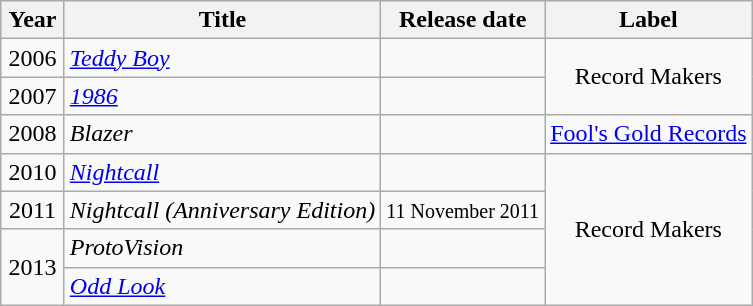<table class="wikitable">
<tr>
<th style="text-align:center; width:35px;">Year</th>
<th>Title</th>
<th style="text-align:center;">Release date</th>
<th>Label</th>
</tr>
<tr>
<td style="text-align:center;">2006</td>
<td><em><a href='#'>Teddy Boy</a></em></td>
<td style="text-align:center;"></td>
<td style="text-align:center;" rowspan="2">Record Makers</td>
</tr>
<tr>
<td style="text-align:center;">2007</td>
<td><em><a href='#'>1986</a></em></td>
<td style="text-align:center;"></td>
</tr>
<tr>
<td style="text-align:center;">2008</td>
<td><em>Blazer</em></td>
<td style="text-align:center;"></td>
<td style="text-align:center;"><a href='#'>Fool's Gold Records</a></td>
</tr>
<tr>
<td style="text-align:center;">2010</td>
<td><em><a href='#'>Nightcall</a></em></td>
<td style="text-align:center;"></td>
<td style="text-align:center;" rowspan="4">Record Makers</td>
</tr>
<tr>
<td style="text-align:center;">2011</td>
<td><em>Nightcall (Anniversary Edition)</em></td>
<td style="text-align:center;"><small>11 November 2011</small></td>
</tr>
<tr>
<td style="text-align:center;" rowspan=2>2013</td>
<td><em>ProtoVision</em></td>
<td style="text-align:center;"></td>
</tr>
<tr>
<td><em><a href='#'>Odd Look</a></em></td>
<td style="text-align:center;"></td>
</tr>
</table>
